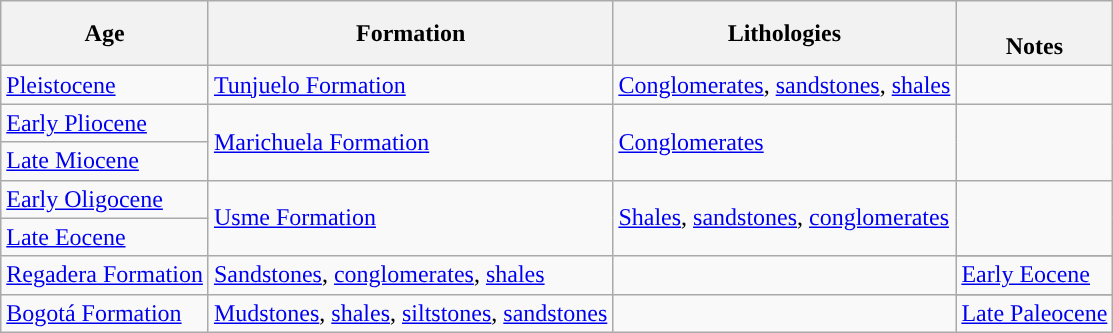<table class="wikitable sortable mw-collapsible">
<tr>
<th>Age</th>
<th>Formation</th>
<th>Lithologies</th>
<th class=unsortable><br>Notes</th>
</tr>
<tr>
<td style="background-color: "><a href='#'>Pleistocene</a></td>
<td><a href='#'>Tunjuelo Formation</a></td>
<td><a href='#'>Conglomerates</a>, <a href='#'>sandstones</a>, <a href='#'>shales</a></td>
<td></td>
</tr>
<tr>
<td style="background-color: "><a href='#'>Early Pliocene</a></td>
<td rowspan=2><a href='#'>Marichuela Formation</a></td>
<td rowspan=2><a href='#'>Conglomerates</a></td>
<td rowspan=2></td>
</tr>
<tr>
<td style="background-color: "><a href='#'>Late Miocene</a></td>
</tr>
<tr>
<td style="background-color: "><a href='#'>Early Oligocene</a></td>
<td rowspan=2><a href='#'>Usme Formation</a></td>
<td rowspan=2><a href='#'>Shales</a>, <a href='#'>sandstones</a>,  <a href='#'>conglomerates</a></td>
<td rowspan=2></td>
</tr>
<tr>
<td style="background-color: "><a href='#'>Late Eocene</a></td>
</tr>
<tr>
<td rowspan=2><a href='#'>Regadera Formation</a></td>
<td rowspan=2><a href='#'>Sandstones</a>, <a href='#'>conglomerates</a>, <a href='#'>shales</a></td>
<td rowspan=2></td>
</tr>
<tr>
<td style="background-color: "><a href='#'>Early Eocene</a></td>
</tr>
<tr>
<td rowspan=2><a href='#'>Bogotá Formation</a></td>
<td rowspan=2><a href='#'>Mudstones</a>, <a href='#'>shales</a>, <a href='#'>siltstones</a>, <a href='#'>sandstones</a></td>
<td rowspan=2></td>
</tr>
<tr>
<td style="background-color: "><a href='#'>Late Paleocene</a></td>
</tr>
</table>
